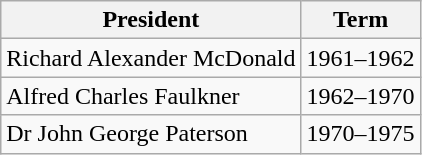<table class="wikitable">
<tr>
<th>President</th>
<th>Term</th>
</tr>
<tr>
<td>Richard Alexander McDonald</td>
<td>1961–1962</td>
</tr>
<tr>
<td>Alfred Charles Faulkner</td>
<td>1962–1970</td>
</tr>
<tr>
<td>Dr John George Paterson</td>
<td>1970–1975</td>
</tr>
</table>
